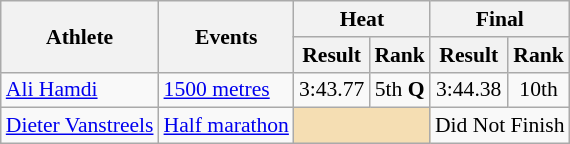<table class=wikitable style="font-size:90%">
<tr>
<th rowspan="2">Athlete</th>
<th rowspan="2">Events</th>
<th colspan="2">Heat</th>
<th colspan="2">Final</th>
</tr>
<tr>
<th>Result</th>
<th>Rank</th>
<th>Result</th>
<th>Rank</th>
</tr>
<tr>
<td><a href='#'>Ali Hamdi</a></td>
<td><a href='#'>1500 metres</a></td>
<td align=center>3:43.77</td>
<td align=center>5th <strong>Q</strong></td>
<td align=center>3:44.38</td>
<td align=center>10th</td>
</tr>
<tr>
<td><a href='#'>Dieter Vanstreels</a></td>
<td><a href='#'>Half marathon</a></td>
<td colspan=2 bgcolor=wheat></td>
<td colspan=2 align=center>Did Not Finish</td>
</tr>
</table>
